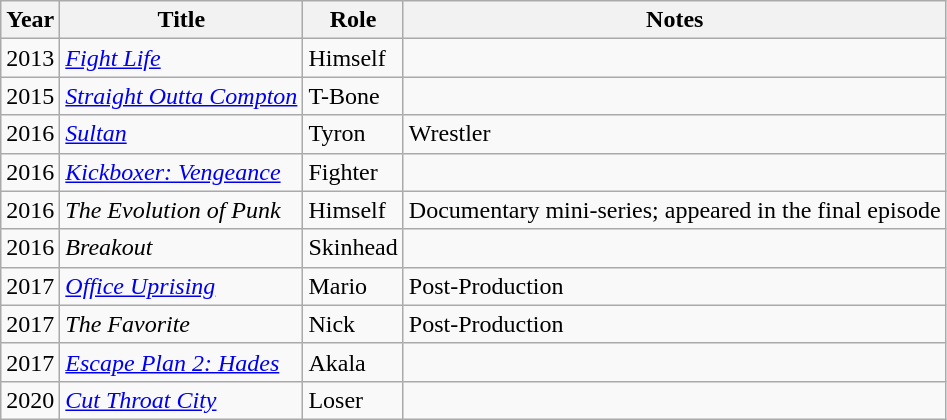<table class="wikitable sortable" summary="List of Film appearances and roles">
<tr>
<th>Year</th>
<th>Title</th>
<th>Role</th>
<th class="unsortable">Notes</th>
</tr>
<tr>
<td>2013</td>
<td><em><a href='#'>Fight Life</a></em></td>
<td>Himself</td>
<td></td>
</tr>
<tr>
<td>2015</td>
<td><em><a href='#'>Straight Outta Compton</a></em></td>
<td>T-Bone</td>
<td></td>
</tr>
<tr>
<td>2016</td>
<td><em><a href='#'>Sultan</a></em></td>
<td>Tyron</td>
<td>Wrestler</td>
</tr>
<tr>
<td>2016</td>
<td><em><a href='#'>Kickboxer: Vengeance</a></em></td>
<td>Fighter</td>
<td></td>
</tr>
<tr>
<td>2016</td>
<td><em>The Evolution of Punk</em></td>
<td>Himself</td>
<td>Documentary mini-series; appeared in the final episode</td>
</tr>
<tr>
<td>2016</td>
<td><em>Breakout</em></td>
<td>Skinhead</td>
<td></td>
</tr>
<tr>
<td>2017</td>
<td><em><a href='#'>Office Uprising</a></em></td>
<td>Mario</td>
<td>Post-Production</td>
</tr>
<tr>
<td>2017</td>
<td><em>The Favorite</em></td>
<td>Nick</td>
<td>Post-Production</td>
</tr>
<tr>
<td>2017</td>
<td><em><a href='#'>Escape Plan 2: Hades</a></em></td>
<td>Akala</td>
<td></td>
</tr>
<tr>
<td>2020</td>
<td><em><a href='#'>Cut Throat City</a></em></td>
<td>Loser</td>
<td></td>
</tr>
</table>
